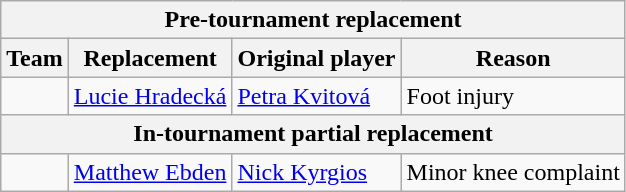<table class="wikitable">
<tr>
<th colspan=4>Pre-tournament replacement</th>
</tr>
<tr>
<th>Team</th>
<th>Replacement</th>
<th>Original player</th>
<th>Reason</th>
</tr>
<tr>
<td></td>
<td><a href='#'>Lucie Hradecká</a></td>
<td><a href='#'>Petra Kvitová</a></td>
<td>Foot injury</td>
</tr>
<tr>
<th colspan=4>In-tournament partial replacement</th>
</tr>
<tr>
<td></td>
<td><a href='#'>Matthew Ebden</a></td>
<td><a href='#'>Nick Kyrgios</a></td>
<td>Minor knee complaint</td>
</tr>
</table>
